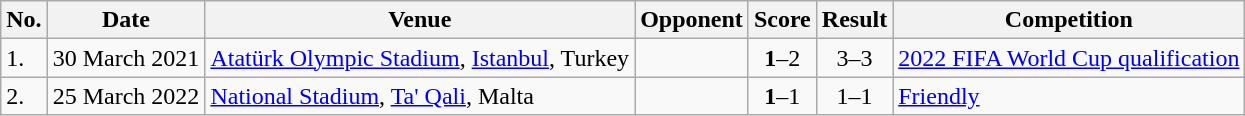<table class="wikitable">
<tr>
<th>No.</th>
<th>Date</th>
<th>Venue</th>
<th>Opponent</th>
<th>Score</th>
<th>Result</th>
<th>Competition</th>
</tr>
<tr>
<td>1.</td>
<td>30 March 2021</td>
<td><a href='#'>Atatürk Olympic Stadium</a>, <a href='#'>Istanbul</a>, Turkey</td>
<td></td>
<td align=center><strong>1</strong>–2</td>
<td align=center>3–3</td>
<td><a href='#'>2022 FIFA World Cup qualification</a></td>
</tr>
<tr>
<td>2.</td>
<td>25 March 2022</td>
<td><a href='#'>National Stadium</a>, <a href='#'>Ta' Qali</a>, Malta</td>
<td></td>
<td align=center><strong>1</strong>–1</td>
<td align=center>1–1</td>
<td><a href='#'>Friendly</a></td>
</tr>
</table>
